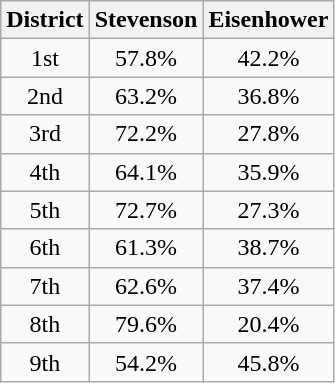<table class="wikitable sortable" - style="text-align:center;">
<tr>
<th>District</th>
<th>Stevenson</th>
<th>Eisenhower</th>
</tr>
<tr>
<td>1st</td>
<td>57.8%</td>
<td>42.2%</td>
</tr>
<tr>
<td>2nd</td>
<td>63.2%</td>
<td>36.8%</td>
</tr>
<tr>
<td>3rd</td>
<td>72.2%</td>
<td>27.8%</td>
</tr>
<tr>
<td>4th</td>
<td>64.1%</td>
<td>35.9%</td>
</tr>
<tr>
<td>5th</td>
<td>72.7%</td>
<td>27.3%</td>
</tr>
<tr>
<td>6th</td>
<td>61.3%</td>
<td>38.7%</td>
</tr>
<tr>
<td>7th</td>
<td>62.6%</td>
<td>37.4%</td>
</tr>
<tr>
<td>8th</td>
<td>79.6%</td>
<td>20.4%</td>
</tr>
<tr>
<td>9th</td>
<td>54.2%</td>
<td>45.8%</td>
</tr>
</table>
